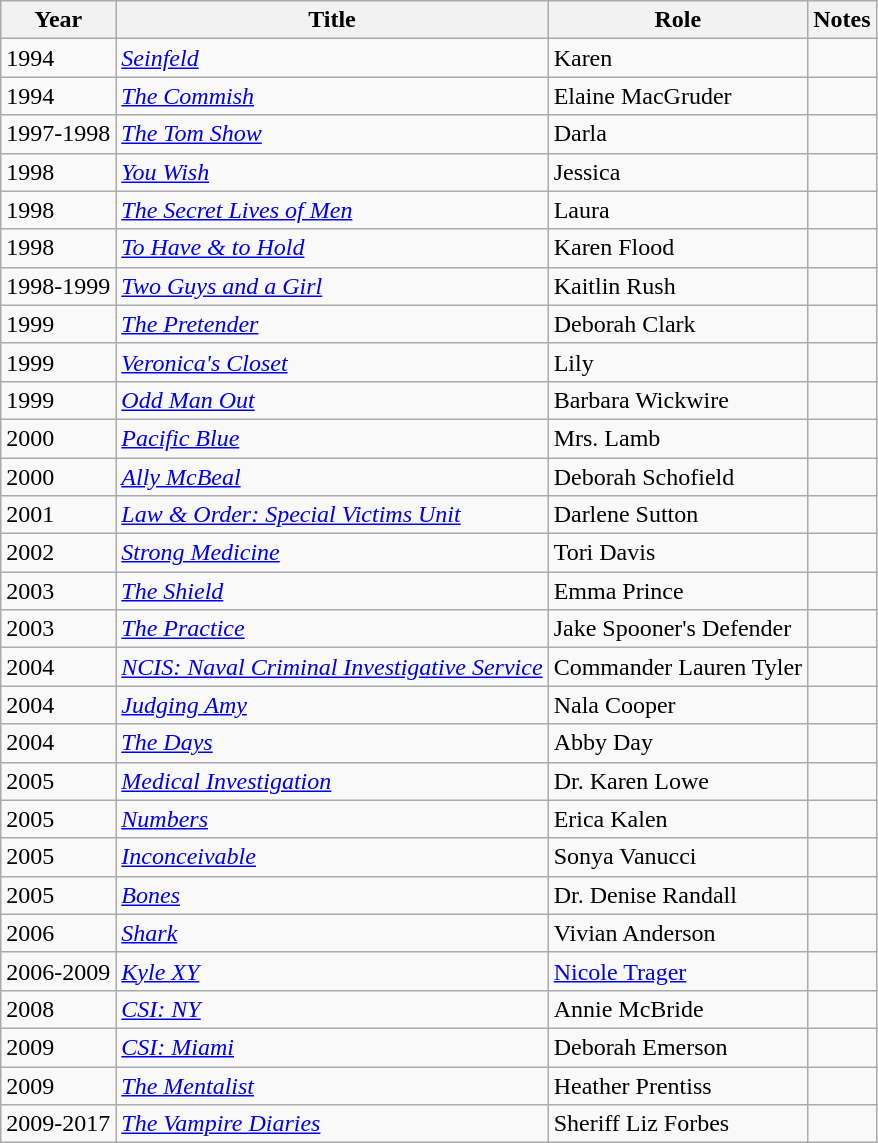<table class="wikitable sortable">
<tr>
<th>Year</th>
<th>Title</th>
<th>Role</th>
<th class="unsortable">Notes</th>
</tr>
<tr>
<td>1994</td>
<td><em><a href='#'>Seinfeld</a></em></td>
<td>Karen</td>
<td></td>
</tr>
<tr>
<td>1994</td>
<td><em><a href='#'>The Commish</a></em></td>
<td>Elaine MacGruder</td>
<td></td>
</tr>
<tr>
<td>1997-1998</td>
<td><em><a href='#'>The Tom Show</a></em></td>
<td>Darla</td>
<td></td>
</tr>
<tr>
<td>1998</td>
<td><em><a href='#'>You Wish</a></em></td>
<td>Jessica</td>
<td></td>
</tr>
<tr>
<td>1998</td>
<td><em><a href='#'>The Secret Lives of Men</a></em></td>
<td>Laura</td>
<td></td>
</tr>
<tr>
<td>1998</td>
<td><em><a href='#'>To Have & to Hold</a></em></td>
<td>Karen Flood</td>
<td></td>
</tr>
<tr>
<td>1998-1999</td>
<td><em><a href='#'>Two Guys and a Girl</a></em></td>
<td>Kaitlin Rush</td>
<td></td>
</tr>
<tr>
<td>1999</td>
<td><em><a href='#'>The Pretender</a></em></td>
<td>Deborah Clark</td>
<td></td>
</tr>
<tr>
<td>1999</td>
<td><em><a href='#'>Veronica's Closet</a></em></td>
<td>Lily</td>
<td></td>
</tr>
<tr>
<td>1999</td>
<td><em><a href='#'>Odd Man Out</a></em></td>
<td>Barbara Wickwire</td>
<td></td>
</tr>
<tr>
<td>2000</td>
<td><em><a href='#'>Pacific Blue</a></em></td>
<td>Mrs. Lamb</td>
<td></td>
</tr>
<tr>
<td>2000</td>
<td><em><a href='#'>Ally McBeal</a></em></td>
<td>Deborah Schofield</td>
<td></td>
</tr>
<tr>
<td>2001</td>
<td><em><a href='#'>Law & Order: Special Victims Unit</a></em></td>
<td>Darlene Sutton</td>
<td></td>
</tr>
<tr>
<td>2002</td>
<td><em><a href='#'>Strong Medicine</a></em></td>
<td>Tori Davis</td>
<td></td>
</tr>
<tr>
<td>2003</td>
<td><em><a href='#'>The Shield</a></em></td>
<td>Emma Prince</td>
<td></td>
</tr>
<tr>
<td>2003</td>
<td><em><a href='#'>The Practice</a></em></td>
<td>Jake Spooner's Defender</td>
<td></td>
</tr>
<tr>
<td>2004</td>
<td><em><a href='#'>NCIS: Naval Criminal Investigative Service</a></em></td>
<td>Commander Lauren Tyler</td>
<td></td>
</tr>
<tr>
<td>2004</td>
<td><em><a href='#'>Judging Amy</a></em></td>
<td>Nala Cooper</td>
<td></td>
</tr>
<tr>
<td>2004</td>
<td><em><a href='#'>The Days</a></em></td>
<td>Abby Day</td>
<td></td>
</tr>
<tr>
<td>2005</td>
<td><em><a href='#'>Medical Investigation</a></em></td>
<td>Dr. Karen Lowe</td>
<td></td>
</tr>
<tr>
<td>2005</td>
<td><em><a href='#'>Numbers</a></em></td>
<td>Erica Kalen</td>
<td></td>
</tr>
<tr>
<td>2005</td>
<td><em><a href='#'>Inconceivable</a></em></td>
<td>Sonya Vanucci</td>
<td></td>
</tr>
<tr>
<td>2005</td>
<td><em><a href='#'>Bones</a></em></td>
<td>Dr. Denise Randall</td>
<td></td>
</tr>
<tr>
<td>2006</td>
<td><em><a href='#'>Shark</a></em></td>
<td>Vivian Anderson</td>
<td></td>
</tr>
<tr>
<td>2006-2009</td>
<td><em><a href='#'>Kyle XY</a></em></td>
<td><a href='#'>Nicole Trager</a></td>
<td></td>
</tr>
<tr>
<td>2008</td>
<td><em><a href='#'>CSI: NY</a></em></td>
<td>Annie McBride</td>
<td></td>
</tr>
<tr>
<td>2009</td>
<td><em><a href='#'>CSI: Miami</a></em></td>
<td>Deborah Emerson</td>
<td></td>
</tr>
<tr>
<td>2009</td>
<td><em><a href='#'>The Mentalist</a></em></td>
<td>Heather Prentiss</td>
<td></td>
</tr>
<tr>
<td>2009-2017</td>
<td><em><a href='#'>The Vampire Diaries</a></em></td>
<td>Sheriff Liz Forbes</td>
</tr>
</table>
